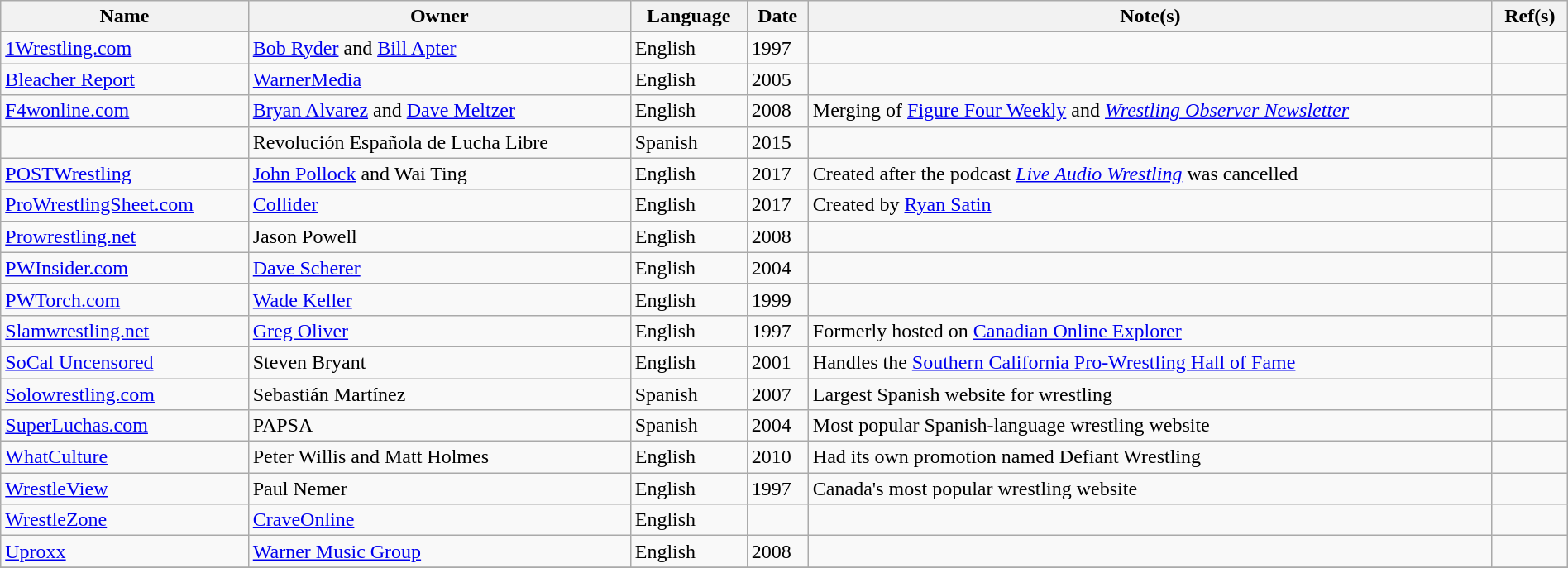<table class="wikitable sortable" width="100%">
<tr>
<th>Name</th>
<th>Owner</th>
<th>Language</th>
<th>Date</th>
<th>Note(s)</th>
<th>Ref(s)</th>
</tr>
<tr>
<td><a href='#'>1Wrestling.com</a></td>
<td><a href='#'>Bob Ryder</a> and <a href='#'>Bill Apter</a></td>
<td>English</td>
<td>1997</td>
<td></td>
<td></td>
</tr>
<tr>
<td><a href='#'>Bleacher Report</a></td>
<td><a href='#'>WarnerMedia</a></td>
<td>English</td>
<td>2005</td>
<td></td>
<td></td>
</tr>
<tr>
<td><a href='#'>F4wonline.com</a></td>
<td><a href='#'>Bryan Alvarez</a> and <a href='#'>Dave Meltzer</a></td>
<td>English</td>
<td>2008</td>
<td>Merging of <a href='#'>Figure Four Weekly</a> and <em><a href='#'>Wrestling Observer Newsletter</a></em></td>
<td></td>
</tr>
<tr>
<td></td>
<td>Revolución Española de Lucha Libre</td>
<td>Spanish</td>
<td>2015</td>
<td></td>
<td></td>
</tr>
<tr>
<td><a href='#'>POSTWrestling</a></td>
<td><a href='#'>John Pollock</a> and Wai Ting</td>
<td>English</td>
<td>2017</td>
<td>Created after the podcast <em><a href='#'>Live Audio Wrestling</a></em> was cancelled</td>
<td></td>
</tr>
<tr>
<td><a href='#'>ProWrestlingSheet.com</a></td>
<td><a href='#'>Collider</a></td>
<td>English</td>
<td>2017</td>
<td>Created by <a href='#'>Ryan Satin</a></td>
<td></td>
</tr>
<tr>
<td><a href='#'>Prowrestling.net</a></td>
<td>Jason Powell</td>
<td>English</td>
<td>2008</td>
<td></td>
<td></td>
</tr>
<tr>
<td><a href='#'>PWInsider.com</a></td>
<td><a href='#'>Dave Scherer</a></td>
<td>English</td>
<td>2004</td>
<td></td>
<td></td>
</tr>
<tr>
<td><a href='#'>PWTorch.com</a></td>
<td><a href='#'>Wade Keller</a></td>
<td>English</td>
<td>1999</td>
<td></td>
<td></td>
</tr>
<tr>
<td><a href='#'>Slamwrestling.net</a></td>
<td><a href='#'>Greg Oliver</a></td>
<td>English</td>
<td>1997</td>
<td>Formerly hosted on <a href='#'>Canadian Online Explorer</a></td>
<td></td>
</tr>
<tr>
<td><a href='#'>SoCal Uncensored</a></td>
<td>Steven Bryant</td>
<td>English</td>
<td>2001</td>
<td>Handles the <a href='#'>Southern California Pro-Wrestling Hall of Fame</a></td>
<td></td>
</tr>
<tr>
<td><a href='#'>Solowrestling.com</a></td>
<td>Sebastián Martínez</td>
<td>Spanish</td>
<td>2007</td>
<td>Largest Spanish website for wrestling</td>
<td></td>
</tr>
<tr>
<td><a href='#'>SuperLuchas.com</a></td>
<td>PAPSA</td>
<td>Spanish</td>
<td>2004</td>
<td>Most popular Spanish-language wrestling website</td>
<td></td>
</tr>
<tr>
<td><a href='#'>WhatCulture</a></td>
<td>Peter Willis and Matt Holmes</td>
<td>English</td>
<td>2010</td>
<td>Had its own promotion named Defiant Wrestling</td>
<td></td>
</tr>
<tr>
<td><a href='#'>WrestleView</a></td>
<td>Paul Nemer</td>
<td>English</td>
<td>1997</td>
<td>Canada's most popular wrestling website</td>
<td></td>
</tr>
<tr>
<td><a href='#'>WrestleZone</a></td>
<td><a href='#'>CraveOnline</a></td>
<td>English</td>
<td></td>
<td></td>
<td></td>
</tr>
<tr>
<td><a href='#'>Uproxx</a></td>
<td><a href='#'>Warner Music Group</a></td>
<td>English</td>
<td>2008</td>
<td></td>
<td></td>
</tr>
<tr>
</tr>
</table>
